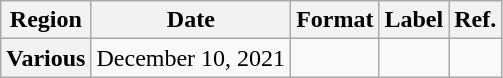<table class="wikitable plainrowheaders">
<tr>
<th scope="col">Region</th>
<th scope="col">Date</th>
<th scope="col">Format</th>
<th scope="col">Label</th>
<th scope="col">Ref.</th>
</tr>
<tr>
<th scope="row">Various</th>
<td>December 10, 2021</td>
<td></td>
<td></td>
<td align="center"></td>
</tr>
</table>
